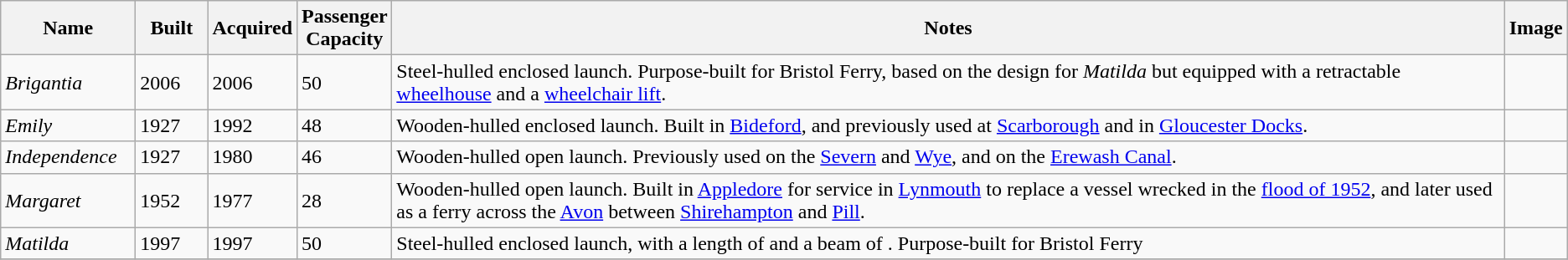<table class="wikitable sortable">
<tr>
<th width="100">Name</th>
<th width="50">Built</th>
<th width="50">Acquired</th>
<th width="50">Passenger Capacity</th>
<th class="unsortable">Notes</th>
<th class="unsortable">Image</th>
</tr>
<tr ->
<td><em>Brigantia</em></td>
<td>2006</td>
<td>2006</td>
<td>50</td>
<td>Steel-hulled enclosed launch. Purpose-built for Bristol Ferry, based on the design for <em>Matilda</em> but equipped with a retractable <a href='#'>wheelhouse</a> and a <a href='#'>wheelchair lift</a>.</td>
<td></td>
</tr>
<tr ->
<td><em>Emily</em></td>
<td>1927</td>
<td>1992</td>
<td>48</td>
<td>Wooden-hulled enclosed launch. Built in <a href='#'>Bideford</a>, and previously used at <a href='#'>Scarborough</a> and in <a href='#'>Gloucester Docks</a>.</td>
<td></td>
</tr>
<tr ->
<td><em>Independence</em></td>
<td>1927</td>
<td>1980</td>
<td>46</td>
<td>Wooden-hulled open launch. Previously used on the <a href='#'>Severn</a> and <a href='#'>Wye</a>, and on the <a href='#'>Erewash Canal</a>.</td>
<td></td>
</tr>
<tr ->
<td><em>Margaret</em></td>
<td>1952</td>
<td>1977</td>
<td>28</td>
<td>Wooden-hulled open launch. Built in <a href='#'>Appledore</a> for service in <a href='#'>Lynmouth</a> to replace a vessel wrecked in the <a href='#'>flood of 1952</a>, and later used as a ferry across the <a href='#'>Avon</a> between <a href='#'>Shirehampton</a> and <a href='#'>Pill</a>.</td>
<td></td>
</tr>
<tr ->
<td><em>Matilda</em></td>
<td>1997</td>
<td>1997</td>
<td>50</td>
<td>Steel-hulled enclosed launch, with a length of  and a beam of . Purpose-built for Bristol Ferry</td>
<td></td>
</tr>
<tr ->
</tr>
</table>
